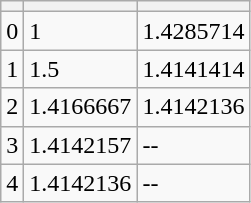<table class="wikitable">
<tr>
<th></th>
<th></th>
<th></th>
</tr>
<tr>
<td>0</td>
<td>1</td>
<td>1.4285714</td>
</tr>
<tr>
<td>1</td>
<td>1.5</td>
<td>1.4141414</td>
</tr>
<tr>
<td>2</td>
<td>1.4166667</td>
<td>1.4142136</td>
</tr>
<tr>
<td>3</td>
<td>1.4142157</td>
<td>--</td>
</tr>
<tr>
<td>4</td>
<td>1.4142136</td>
<td>--</td>
</tr>
</table>
